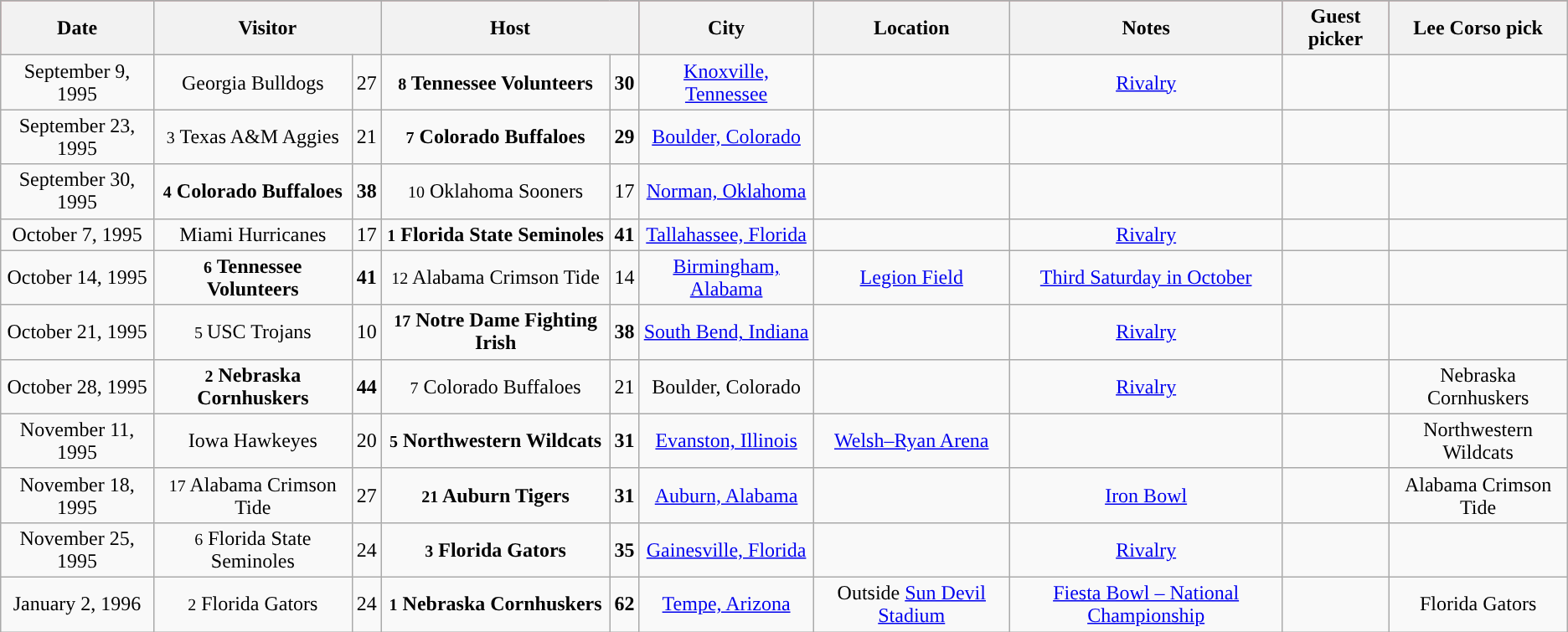<table class="wikitable" style="text-align:center">
<tr style="background:#A32638;"|>
<th>Date</th>
<th colspan=2>Visitor</th>
<th colspan=2>Host</th>
<th>City</th>
<th>Location</th>
<th>Notes</th>
<th>Guest picker</th>
<th>Lee Corso pick</th>
</tr>
<tr>
<td>September 9, 1995</td>
<td>Georgia Bulldogs</td>
<td>27</td>
<td><strong><small>8</small> Tennessee Volunteers</strong></td>
<td><strong>30</strong></td>
<td><a href='#'>Knoxville, Tennessee</a></td>
<td></td>
<td><a href='#'>Rivalry</a></td>
<td></td>
<td></td>
</tr>
<tr>
<td>September 23, 1995</td>
<td><small>3</small> Texas A&M Aggies</td>
<td>21</td>
<td><strong><small>7</small> Colorado Buffaloes</strong></td>
<td><strong>29</strong></td>
<td><a href='#'>Boulder, Colorado</a></td>
<td></td>
<td></td>
<td></td>
<td></td>
</tr>
<tr>
<td>September 30, 1995</td>
<td><strong><small>4</small> Colorado Buffaloes</strong></td>
<td><strong>38</strong></td>
<td><small>10</small> Oklahoma Sooners</td>
<td>17</td>
<td><a href='#'>Norman, Oklahoma</a></td>
<td></td>
<td></td>
<td></td>
<td></td>
</tr>
<tr>
<td>October 7, 1995</td>
<td>Miami Hurricanes</td>
<td>17</td>
<td><strong><small>1</small> Florida State Seminoles</strong></td>
<td><strong>41</strong></td>
<td><a href='#'>Tallahassee, Florida</a></td>
<td></td>
<td><a href='#'>Rivalry</a></td>
<td></td>
<td></td>
</tr>
<tr>
<td>October 14, 1995</td>
<td><strong><small>6</small> Tennessee Volunteers</strong></td>
<td><strong>41</strong></td>
<td><small>12</small> Alabama Crimson Tide</td>
<td>14</td>
<td><a href='#'>Birmingham, Alabama</a></td>
<td><a href='#'>Legion Field</a></td>
<td><a href='#'>Third Saturday in October</a></td>
<td></td>
<td></td>
</tr>
<tr>
<td>October 21, 1995</td>
<td><small>5 </small> USC Trojans</td>
<td>10</td>
<td><strong><small>17</small> Notre Dame Fighting Irish</strong></td>
<td><strong>38</strong></td>
<td><a href='#'>South Bend, Indiana</a></td>
<td></td>
<td><a href='#'>Rivalry</a></td>
<td></td>
<td></td>
</tr>
<tr>
<td>October 28, 1995</td>
<td><strong><small>2</small> Nebraska Cornhuskers</strong></td>
<td><strong>44</strong></td>
<td><small>7</small> Colorado Buffaloes</td>
<td>21</td>
<td>Boulder, Colorado</td>
<td></td>
<td><a href='#'>Rivalry</a></td>
<td></td>
<td>Nebraska Cornhuskers</td>
</tr>
<tr>
<td>November 11, 1995</td>
<td>Iowa Hawkeyes</td>
<td>20</td>
<td><strong><small>5</small> Northwestern Wildcats</strong></td>
<td><strong>31</strong></td>
<td><a href='#'>Evanston, Illinois</a></td>
<td><a href='#'>Welsh–Ryan Arena</a></td>
<td></td>
<td></td>
<td>Northwestern Wildcats</td>
</tr>
<tr>
<td>November 18, 1995</td>
<td><small>17</small> Alabama Crimson Tide</td>
<td>27</td>
<td><strong><small>21</small> Auburn Tigers</strong></td>
<td><strong>31</strong></td>
<td><a href='#'>Auburn, Alabama</a></td>
<td></td>
<td><a href='#'>Iron Bowl</a></td>
<td></td>
<td>Alabama Crimson Tide</td>
</tr>
<tr>
<td>November 25, 1995</td>
<td><small>6</small> Florida State Seminoles</td>
<td>24</td>
<td><strong><small>3</small> Florida Gators</strong></td>
<td><strong>35</strong></td>
<td><a href='#'>Gainesville, Florida</a></td>
<td></td>
<td><a href='#'>Rivalry</a></td>
<td></td>
<td></td>
</tr>
<tr>
<td>January 2, 1996</td>
<td><small>2</small> Florida Gators</td>
<td>24</td>
<td><strong><small>1</small> Nebraska Cornhuskers</strong></td>
<td><strong>62</strong></td>
<td><a href='#'>Tempe, Arizona</a></td>
<td>Outside <a href='#'>Sun Devil Stadium</a></td>
<td><a href='#'>Fiesta Bowl – National Championship</a></td>
<td></td>
<td>Florida Gators</td>
</tr>
</table>
